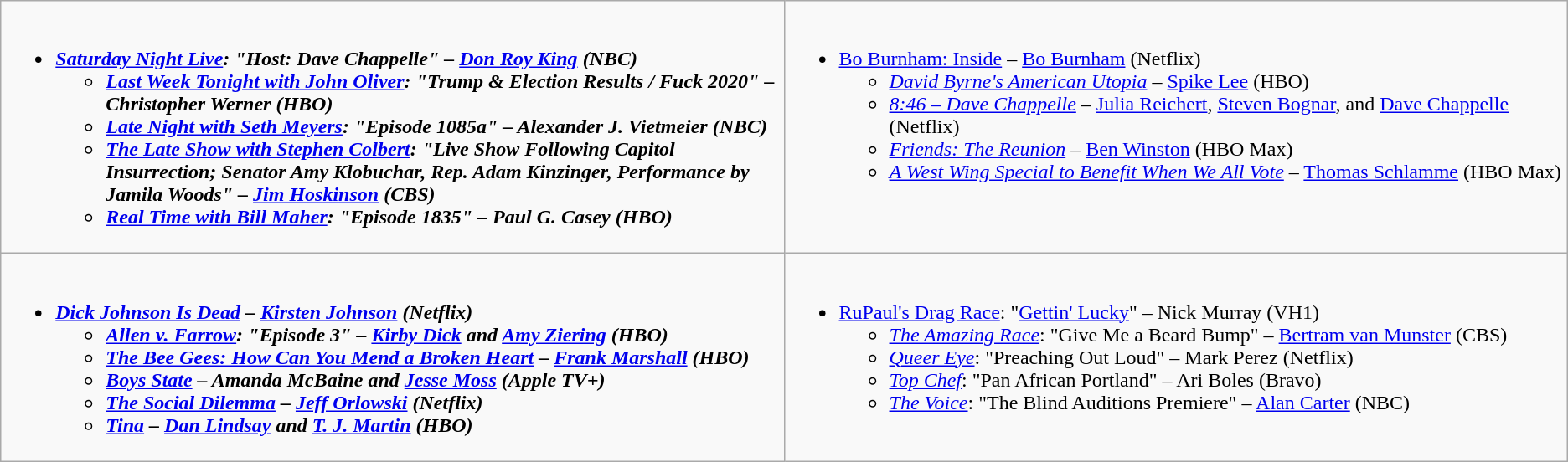<table class="wikitable">
<tr>
<td style="vertical-align:top;" width="50%"><br><ul><li><strong><em><a href='#'>Saturday Night Live</a><em>: "Host: Dave Chappelle" – <a href='#'>Don Roy King</a> (NBC)<strong><ul><li></em><a href='#'>Last Week Tonight with John Oliver</a><em>: "Trump & Election Results / Fuck 2020" – Christopher Werner (HBO)</li><li></em><a href='#'>Late Night with Seth Meyers</a><em>: "Episode 1085a" – Alexander J. Vietmeier (NBC)</li><li></em><a href='#'>The Late Show with Stephen Colbert</a><em>: "Live Show Following Capitol Insurrection; Senator Amy Klobuchar, Rep. Adam Kinzinger, Performance by Jamila Woods" – <a href='#'>Jim Hoskinson</a> (CBS)</li><li></em><a href='#'>Real Time with Bill Maher</a><em>: "Episode 1835" – Paul G. Casey (HBO)</li></ul></li></ul></td>
<td style="vertical-align:top;" width="50%"><br><ul><li></em></strong><a href='#'>Bo Burnham: Inside</a></em> – <a href='#'>Bo Burnham</a> (Netflix)</strong><ul><li><em><a href='#'>David Byrne's American Utopia</a></em> – <a href='#'>Spike Lee</a> (HBO)</li><li><em><a href='#'>8:46 – Dave Chappelle</a></em> – <a href='#'>Julia Reichert</a>, <a href='#'>Steven Bognar</a>, and <a href='#'>Dave Chappelle</a> (Netflix)</li><li><em><a href='#'>Friends: The Reunion</a></em> – <a href='#'>Ben Winston</a> (HBO Max)</li><li><em><a href='#'>A West Wing Special to Benefit When We All Vote</a></em> – <a href='#'>Thomas Schlamme</a> (HBO Max)</li></ul></li></ul></td>
</tr>
<tr>
<td style="vertical-align:top;" width="50%"><br><ul><li><strong><em><a href='#'>Dick Johnson Is Dead</a><em> – <a href='#'>Kirsten Johnson</a> (Netflix)<strong><ul><li></em><a href='#'>Allen v. Farrow</a><em>: "Episode 3" – <a href='#'>Kirby Dick</a> and <a href='#'>Amy Ziering</a> (HBO)</li><li></em><a href='#'>The Bee Gees: How Can You Mend a Broken Heart</a><em> – <a href='#'>Frank Marshall</a> (HBO)</li><li></em><a href='#'>Boys State</a><em> – Amanda McBaine and <a href='#'>Jesse Moss</a> (Apple TV+)</li><li></em><a href='#'>The Social Dilemma</a><em> – <a href='#'>Jeff Orlowski</a> (Netflix)</li><li></em><a href='#'>Tina</a><em> – <a href='#'>Dan Lindsay</a> and <a href='#'>T. J. Martin</a> (HBO)</li></ul></li></ul></td>
<td style="vertical-align:top;" width="50%"><br><ul><li></em></strong><a href='#'>RuPaul's Drag Race</a></em>: "<a href='#'>Gettin' Lucky</a>" – Nick Murray (VH1)</strong><ul><li><em><a href='#'>The Amazing Race</a></em>: "Give Me a Beard Bump" – <a href='#'>Bertram van Munster</a> (CBS)</li><li><em><a href='#'>Queer Eye</a></em>: "Preaching Out Loud" – Mark Perez (Netflix)</li><li><em><a href='#'>Top Chef</a></em>: "Pan African Portland" – Ari Boles (Bravo)</li><li><em><a href='#'>The Voice</a></em>: "The Blind Auditions Premiere" – <a href='#'>Alan Carter</a> (NBC)</li></ul></li></ul></td>
</tr>
</table>
